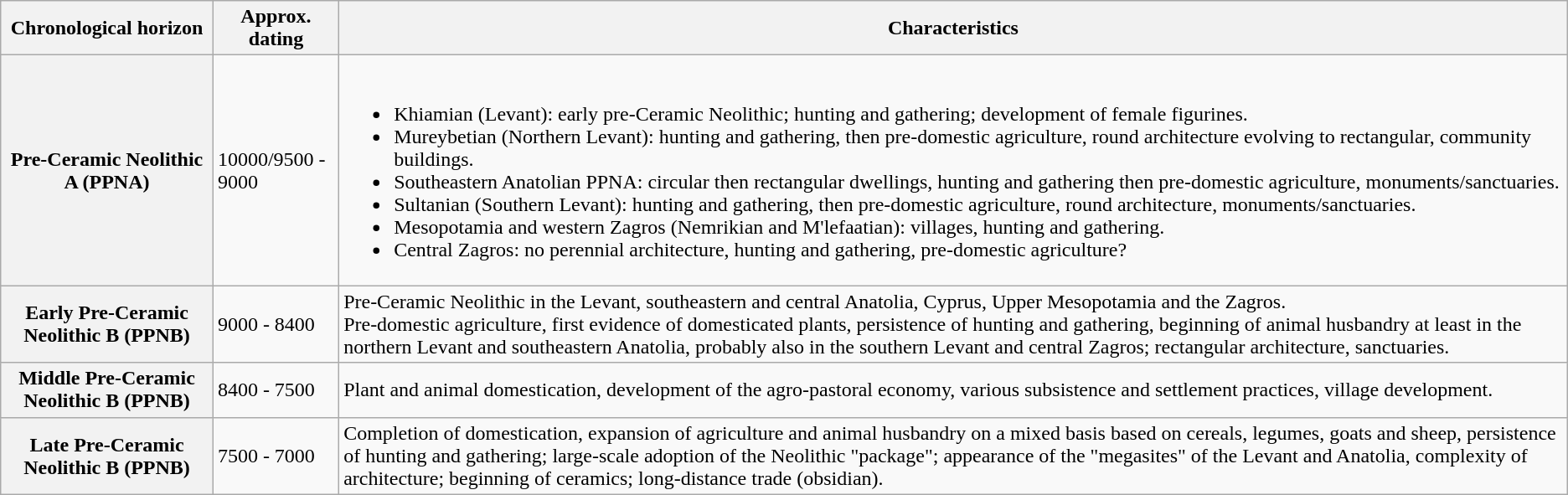<table class="wikitable">
<tr>
<th>Chronological horizon</th>
<th>Approx. dating</th>
<th>Characteristics</th>
</tr>
<tr>
<th>Pre-Ceramic Neolithic A (PPNA)</th>
<td>10000/9500 - 9000</td>
<td><br><ul><li>Khiamian (Levant): early pre-Ceramic Neolithic; hunting and gathering; development of female figurines.</li><li>Mureybetian (Northern Levant): hunting and gathering, then pre-domestic agriculture, round architecture evolving to rectangular, community buildings.</li><li>Southeastern Anatolian PPNA: circular then rectangular dwellings, hunting and gathering then pre-domestic agriculture, monuments/sanctuaries.</li><li>Sultanian (Southern Levant): hunting and gathering, then pre-domestic agriculture, round architecture, monuments/sanctuaries.</li><li>Mesopotamia and western Zagros (Nemrikian and M'lefaatian): villages, hunting and gathering.</li><li>Central Zagros: no perennial architecture, hunting and gathering, pre-domestic agriculture?</li></ul></td>
</tr>
<tr>
<th>Early Pre-Ceramic Neolithic B (PPNB)</th>
<td>9000 - 8400</td>
<td>Pre-Ceramic Neolithic in the Levant, southeastern and central Anatolia, Cyprus, Upper Mesopotamia and the Zagros.<br>Pre-domestic agriculture, first evidence of domesticated plants, persistence of hunting and gathering, beginning of animal husbandry at least in the northern Levant and southeastern Anatolia, probably also in the southern Levant and central Zagros; rectangular architecture, sanctuaries.</td>
</tr>
<tr>
<th>Middle Pre-Ceramic Neolithic B (PPNB)</th>
<td>8400 - 7500</td>
<td>Plant and animal domestication, development of the agro-pastoral economy, various subsistence and settlement practices, village development.</td>
</tr>
<tr>
<th>Late Pre-Ceramic Neolithic B (PPNB)</th>
<td>7500 - 7000</td>
<td>Completion of domestication, expansion of agriculture and animal husbandry on a mixed basis based on cereals, legumes, goats and sheep, persistence of hunting and gathering; large-scale adoption of the Neolithic "package"; appearance of the "megasites" of the Levant and Anatolia, complexity of architecture; beginning of ceramics; long-distance trade (obsidian).</td>
</tr>
</table>
